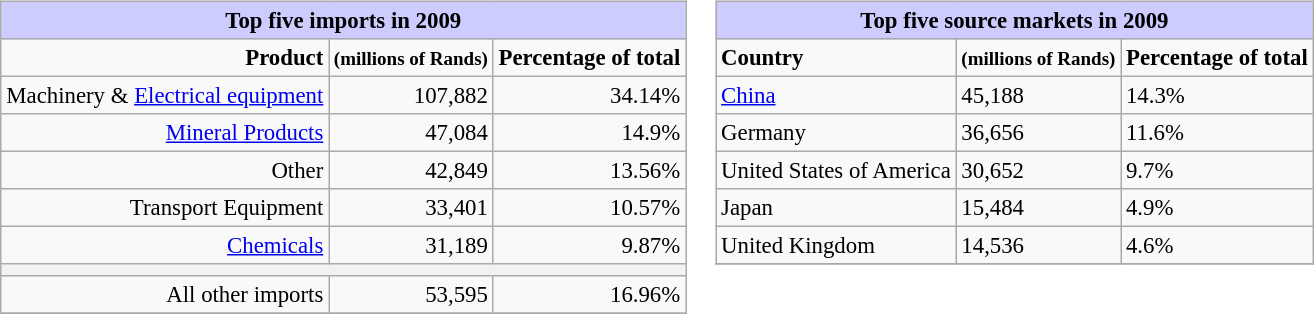<table>
<tr>
</tr>
<tr valign="top">
<td><br><table class="wikitable" align="center" cellpadding="4" cellspacing="0" style="margin:0 0 1.0em 1.0em; text-align:right; font-size:95%">
<tr>
<th colspan=5 style="background:#ccccff">Top five imports in 2009<br></tr></th>
</tr>
<tr>
<td><strong>Product</strong></td>
<td><strong><small>(millions of Rands)</small></strong></td>
<td><strong>Percentage of total</strong></td>
</tr>
<tr>
<td>Machinery & <a href='#'>Electrical equipment</a></td>
<td>107,882</td>
<td>34.14%</td>
</tr>
<tr>
<td><a href='#'>Mineral Products</a></td>
<td>47,084</td>
<td>14.9%</td>
</tr>
<tr>
<td>Other</td>
<td>42,849</td>
<td>13.56%</td>
</tr>
<tr>
<td>Transport Equipment</td>
<td>33,401</td>
<td>10.57%</td>
</tr>
<tr>
<td><a href='#'>Chemicals</a></td>
<td>31,189</td>
<td>9.87%</td>
</tr>
<tr>
<th scope="row" colspan="5" style="color:#990000"></th>
</tr>
<tr>
<td>All other imports</td>
<td>53,595</td>
<td>16.96%</td>
</tr>
<tr>
</tr>
</table>
</td>
<td><br><table class="wikitable" style="margin:0 0 1.0em 1.0em; text-align:left; font-size:95%">
<tr>
<th colspan=5 style="background:#ccccff">Top five source markets in 2009<br></tr></th>
</tr>
<tr>
<td><strong>Country</strong></td>
<td><strong><small>(millions of Rands)</small></strong></td>
<td><strong>Percentage of total</strong></td>
</tr>
<tr>
<td> <a href='#'>China</a></td>
<td>45,188</td>
<td>14.3%</td>
</tr>
<tr>
<td> Germany</td>
<td>36,656</td>
<td>11.6%</td>
</tr>
<tr>
<td> United States of America</td>
<td>30,652</td>
<td>9.7%</td>
</tr>
<tr>
<td> Japan</td>
<td>15,484</td>
<td>4.9%</td>
</tr>
<tr>
<td> United Kingdom</td>
<td>14,536</td>
<td>4.6%</td>
</tr>
<tr>
</tr>
</table>
</td>
</tr>
</table>
